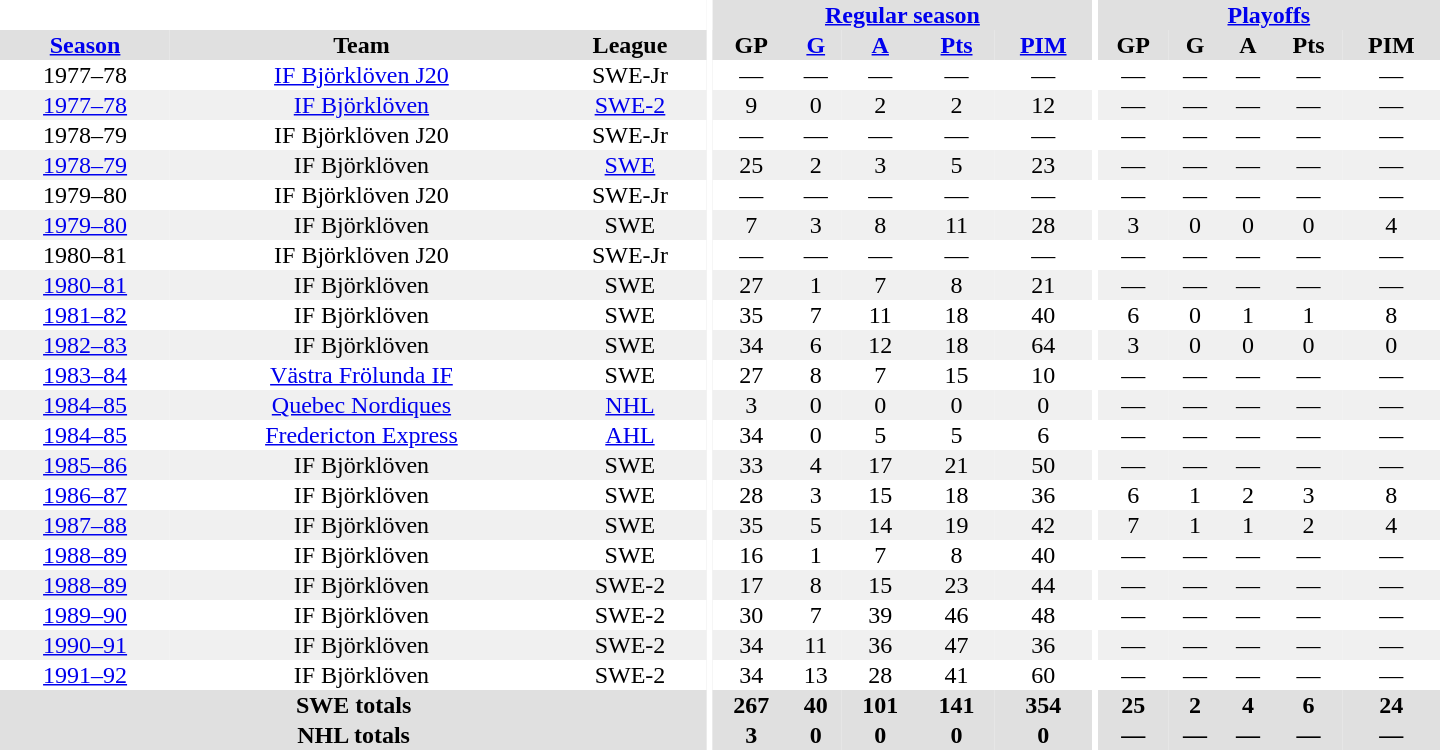<table border="0" cellpadding="1" cellspacing="0" style="text-align:center; width:60em">
<tr bgcolor="#e0e0e0">
<th colspan="3" bgcolor="#ffffff"></th>
<th rowspan="100" bgcolor="#ffffff"></th>
<th colspan="5"><a href='#'>Regular season</a></th>
<th rowspan="100" bgcolor="#ffffff"></th>
<th colspan="5"><a href='#'>Playoffs</a></th>
</tr>
<tr bgcolor="#e0e0e0">
<th><a href='#'>Season</a></th>
<th>Team</th>
<th>League</th>
<th>GP</th>
<th><a href='#'>G</a></th>
<th><a href='#'>A</a></th>
<th><a href='#'>Pts</a></th>
<th><a href='#'>PIM</a></th>
<th>GP</th>
<th>G</th>
<th>A</th>
<th>Pts</th>
<th>PIM</th>
</tr>
<tr>
<td>1977–78</td>
<td><a href='#'>IF Björklöven J20</a></td>
<td>SWE-Jr</td>
<td>—</td>
<td>—</td>
<td>—</td>
<td>—</td>
<td>—</td>
<td>—</td>
<td>—</td>
<td>—</td>
<td>—</td>
<td>—</td>
</tr>
<tr bgcolor="#f0f0f0">
<td><a href='#'>1977–78</a></td>
<td><a href='#'>IF Björklöven</a></td>
<td><a href='#'>SWE-2</a></td>
<td>9</td>
<td>0</td>
<td>2</td>
<td>2</td>
<td>12</td>
<td>—</td>
<td>—</td>
<td>—</td>
<td>—</td>
<td>—</td>
</tr>
<tr>
<td>1978–79</td>
<td>IF Björklöven J20</td>
<td>SWE-Jr</td>
<td>—</td>
<td>—</td>
<td>—</td>
<td>—</td>
<td>—</td>
<td>—</td>
<td>—</td>
<td>—</td>
<td>—</td>
<td>—</td>
</tr>
<tr bgcolor="#f0f0f0">
<td><a href='#'>1978–79</a></td>
<td>IF Björklöven</td>
<td><a href='#'>SWE</a></td>
<td>25</td>
<td>2</td>
<td>3</td>
<td>5</td>
<td>23</td>
<td>—</td>
<td>—</td>
<td>—</td>
<td>—</td>
<td>—</td>
</tr>
<tr>
<td>1979–80</td>
<td>IF Björklöven J20</td>
<td>SWE-Jr</td>
<td>—</td>
<td>—</td>
<td>—</td>
<td>—</td>
<td>—</td>
<td>—</td>
<td>—</td>
<td>—</td>
<td>—</td>
<td>—</td>
</tr>
<tr bgcolor="#f0f0f0">
<td><a href='#'>1979–80</a></td>
<td>IF Björklöven</td>
<td>SWE</td>
<td>7</td>
<td>3</td>
<td>8</td>
<td>11</td>
<td>28</td>
<td>3</td>
<td>0</td>
<td>0</td>
<td>0</td>
<td>4</td>
</tr>
<tr>
<td>1980–81</td>
<td>IF Björklöven J20</td>
<td>SWE-Jr</td>
<td>—</td>
<td>—</td>
<td>—</td>
<td>—</td>
<td>—</td>
<td>—</td>
<td>—</td>
<td>—</td>
<td>—</td>
<td>—</td>
</tr>
<tr bgcolor="#f0f0f0">
<td><a href='#'>1980–81</a></td>
<td>IF Björklöven</td>
<td>SWE</td>
<td>27</td>
<td>1</td>
<td>7</td>
<td>8</td>
<td>21</td>
<td>—</td>
<td>—</td>
<td>—</td>
<td>—</td>
<td>—</td>
</tr>
<tr>
<td><a href='#'>1981–82</a></td>
<td>IF Björklöven</td>
<td>SWE</td>
<td>35</td>
<td>7</td>
<td>11</td>
<td>18</td>
<td>40</td>
<td>6</td>
<td>0</td>
<td>1</td>
<td>1</td>
<td>8</td>
</tr>
<tr bgcolor="#f0f0f0">
<td><a href='#'>1982–83</a></td>
<td>IF Björklöven</td>
<td>SWE</td>
<td>34</td>
<td>6</td>
<td>12</td>
<td>18</td>
<td>64</td>
<td>3</td>
<td>0</td>
<td>0</td>
<td>0</td>
<td>0</td>
</tr>
<tr>
<td><a href='#'>1983–84</a></td>
<td><a href='#'>Västra Frölunda IF</a></td>
<td>SWE</td>
<td>27</td>
<td>8</td>
<td>7</td>
<td>15</td>
<td>10</td>
<td>—</td>
<td>—</td>
<td>—</td>
<td>—</td>
<td>—</td>
</tr>
<tr bgcolor="#f0f0f0">
<td><a href='#'>1984–85</a></td>
<td><a href='#'>Quebec Nordiques</a></td>
<td><a href='#'>NHL</a></td>
<td>3</td>
<td>0</td>
<td>0</td>
<td>0</td>
<td>0</td>
<td>—</td>
<td>—</td>
<td>—</td>
<td>—</td>
<td>—</td>
</tr>
<tr>
<td><a href='#'>1984–85</a></td>
<td><a href='#'>Fredericton Express</a></td>
<td><a href='#'>AHL</a></td>
<td>34</td>
<td>0</td>
<td>5</td>
<td>5</td>
<td>6</td>
<td>—</td>
<td>—</td>
<td>—</td>
<td>—</td>
<td>—</td>
</tr>
<tr bgcolor="#f0f0f0">
<td><a href='#'>1985–86</a></td>
<td>IF Björklöven</td>
<td>SWE</td>
<td>33</td>
<td>4</td>
<td>17</td>
<td>21</td>
<td>50</td>
<td>—</td>
<td>—</td>
<td>—</td>
<td>—</td>
<td>—</td>
</tr>
<tr>
<td><a href='#'>1986–87</a></td>
<td>IF Björklöven</td>
<td>SWE</td>
<td>28</td>
<td>3</td>
<td>15</td>
<td>18</td>
<td>36</td>
<td>6</td>
<td>1</td>
<td>2</td>
<td>3</td>
<td>8</td>
</tr>
<tr bgcolor="#f0f0f0">
<td><a href='#'>1987–88</a></td>
<td>IF Björklöven</td>
<td>SWE</td>
<td>35</td>
<td>5</td>
<td>14</td>
<td>19</td>
<td>42</td>
<td>7</td>
<td>1</td>
<td>1</td>
<td>2</td>
<td>4</td>
</tr>
<tr>
<td><a href='#'>1988–89</a></td>
<td>IF Björklöven</td>
<td>SWE</td>
<td>16</td>
<td>1</td>
<td>7</td>
<td>8</td>
<td>40</td>
<td>—</td>
<td>—</td>
<td>—</td>
<td>—</td>
<td>—</td>
</tr>
<tr bgcolor="#f0f0f0">
<td><a href='#'>1988–89</a></td>
<td>IF Björklöven</td>
<td>SWE-2</td>
<td>17</td>
<td>8</td>
<td>15</td>
<td>23</td>
<td>44</td>
<td>—</td>
<td>—</td>
<td>—</td>
<td>—</td>
<td>—</td>
</tr>
<tr>
<td><a href='#'>1989–90</a></td>
<td>IF Björklöven</td>
<td>SWE-2</td>
<td>30</td>
<td>7</td>
<td>39</td>
<td>46</td>
<td>48</td>
<td>—</td>
<td>—</td>
<td>—</td>
<td>—</td>
<td>—</td>
</tr>
<tr bgcolor="#f0f0f0">
<td><a href='#'>1990–91</a></td>
<td>IF Björklöven</td>
<td>SWE-2</td>
<td>34</td>
<td>11</td>
<td>36</td>
<td>47</td>
<td>36</td>
<td>—</td>
<td>—</td>
<td>—</td>
<td>—</td>
<td>—</td>
</tr>
<tr>
<td><a href='#'>1991–92</a></td>
<td>IF Björklöven</td>
<td>SWE-2</td>
<td>34</td>
<td>13</td>
<td>28</td>
<td>41</td>
<td>60</td>
<td>—</td>
<td>—</td>
<td>—</td>
<td>—</td>
<td>—</td>
</tr>
<tr bgcolor="#e0e0e0">
<th colspan="3">SWE totals</th>
<th>267</th>
<th>40</th>
<th>101</th>
<th>141</th>
<th>354</th>
<th>25</th>
<th>2</th>
<th>4</th>
<th>6</th>
<th>24</th>
</tr>
<tr bgcolor="#e0e0e0">
<th colspan="3">NHL totals</th>
<th>3</th>
<th>0</th>
<th>0</th>
<th>0</th>
<th>0</th>
<th>—</th>
<th>—</th>
<th>—</th>
<th>—</th>
<th>—</th>
</tr>
</table>
